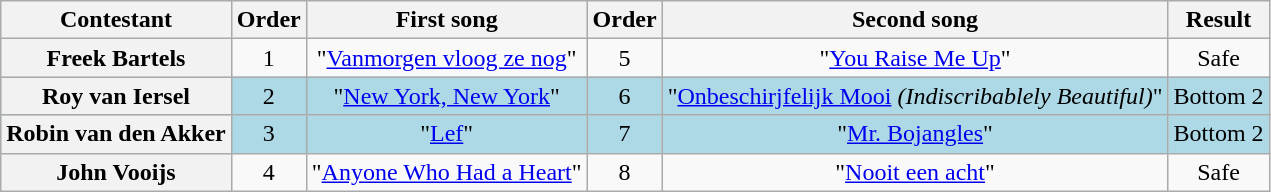<table class="wikitable plainrowheaders" style="text-align:center;">
<tr>
<th scope="col">Contestant</th>
<th scope="col">Order</th>
<th scope="col">First song</th>
<th scope="col">Order</th>
<th scope="col">Second song</th>
<th scope="col">Result</th>
</tr>
<tr>
<th scope="row">Freek Bartels</th>
<td>1</td>
<td>"<a href='#'>Vanmorgen vloog ze nog</a>"</td>
<td>5</td>
<td>"<a href='#'>You Raise Me Up</a>"</td>
<td>Safe</td>
</tr>
<tr style="background:lightblue;">
<th scope="row">Roy van Iersel</th>
<td>2</td>
<td>"<a href='#'>New York, New York</a>"</td>
<td>6</td>
<td>"<a href='#'>Onbeschirjfelijk Mooi</a> <em>(Indiscribablely Beautiful)</em>"</td>
<td>Bottom 2</td>
</tr>
<tr style = "background:lightblue">
<th scope="row">Robin van den Akker</th>
<td>3</td>
<td>"<a href='#'>Lef</a>"</td>
<td>7</td>
<td>"<a href='#'>Mr. Bojangles</a>"</td>
<td>Bottom 2</td>
</tr>
<tr>
<th scope="row">John Vooijs</th>
<td>4</td>
<td>"<a href='#'>Anyone Who Had a Heart</a>"</td>
<td>8</td>
<td>"<a href='#'>Nooit een acht</a>"</td>
<td>Safe</td>
</tr>
</table>
